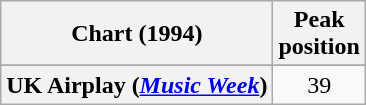<table class="wikitable plainrowheaders" style="text-align:center">
<tr>
<th>Chart (1994)</th>
<th>Peak<br>position</th>
</tr>
<tr>
</tr>
<tr>
</tr>
<tr>
<th scope="row">UK Airplay (<em><a href='#'>Music Week</a></em>)</th>
<td>39</td>
</tr>
</table>
